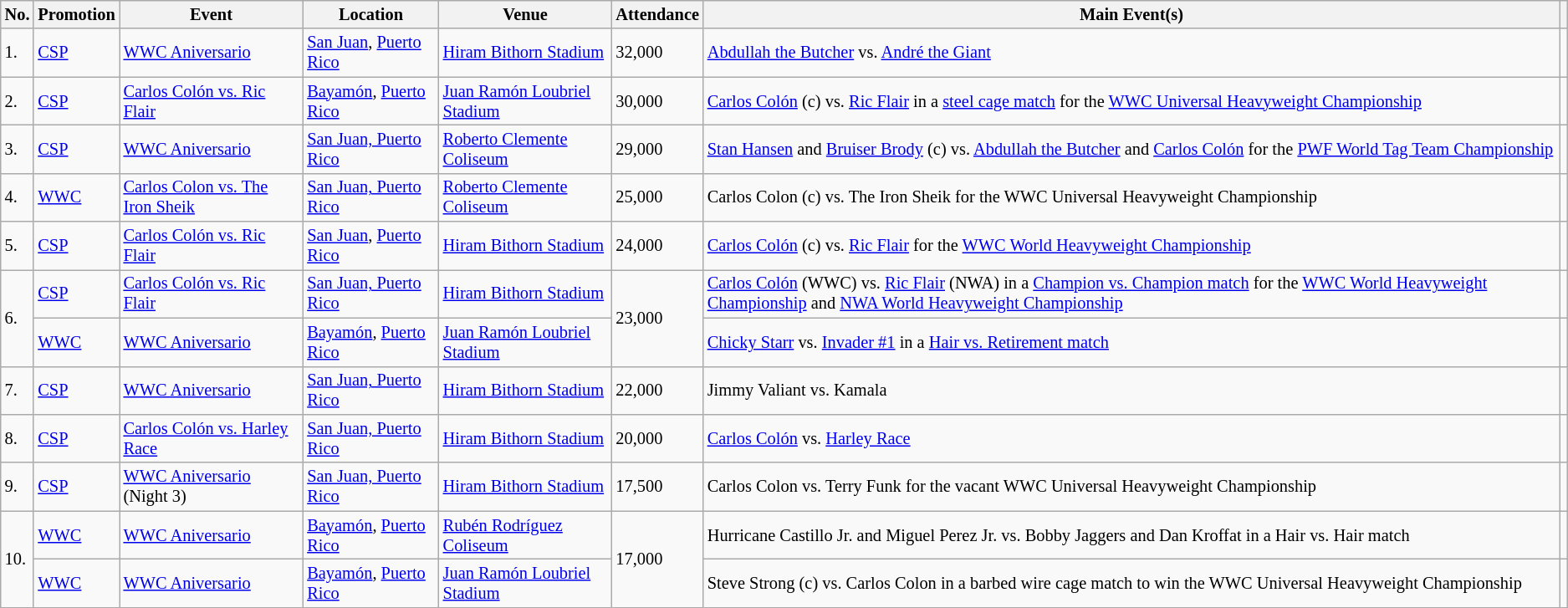<table class="wikitable sortable" style="font-size:85%;">
<tr>
<th>No.</th>
<th>Promotion</th>
<th>Event</th>
<th>Location</th>
<th>Venue</th>
<th>Attendance</th>
<th class=unsortable>Main Event(s)</th>
<th class=unsortable></th>
</tr>
<tr>
<td>1.</td>
<td><a href='#'>CSP</a></td>
<td><a href='#'>WWC Aniversario</a><br> </td>
<td><a href='#'>San Juan</a>, <a href='#'>Puerto Rico</a></td>
<td><a href='#'>Hiram Bithorn Stadium</a></td>
<td>32,000</td>
<td><a href='#'>Abdullah the Butcher</a> vs. <a href='#'>André the Giant</a></td>
<td></td>
</tr>
<tr>
<td>2.</td>
<td><a href='#'>CSP</a></td>
<td><a href='#'>Carlos Colón vs. Ric Flair</a><br> </td>
<td><a href='#'>Bayamón</a>, <a href='#'>Puerto Rico</a></td>
<td><a href='#'>Juan Ramón Loubriel Stadium</a></td>
<td>30,000</td>
<td><a href='#'>Carlos Colón</a> (c) vs. <a href='#'>Ric Flair</a> in a <a href='#'>steel cage match</a> for the <a href='#'>WWC Universal Heavyweight Championship</a></td>
<td></td>
</tr>
<tr>
<td>3.</td>
<td><a href='#'>CSP</a></td>
<td><a href='#'>WWC Aniversario</a><br> </td>
<td><a href='#'>San Juan, Puerto Rico</a></td>
<td><a href='#'>Roberto Clemente Coliseum</a></td>
<td>29,000</td>
<td><a href='#'>Stan Hansen</a> and <a href='#'>Bruiser Brody</a> (c) vs. <a href='#'>Abdullah the Butcher</a> and <a href='#'>Carlos Colón</a> for the <a href='#'>PWF World Tag Team Championship</a></td>
<td></td>
</tr>
<tr>
<td>4.</td>
<td><a href='#'>WWC</a></td>
<td><a href='#'>Carlos Colon vs. The Iron Sheik</a><br> </td>
<td><a href='#'>San Juan, Puerto Rico</a></td>
<td><a href='#'>Roberto Clemente Coliseum</a></td>
<td>25,000</td>
<td>Carlos Colon (c) vs. The Iron Sheik for the WWC Universal Heavyweight Championship</td>
<td></td>
</tr>
<tr>
<td>5.</td>
<td><a href='#'>CSP</a></td>
<td><a href='#'>Carlos Colón vs. Ric Flair</a><br> </td>
<td><a href='#'>San Juan</a>, <a href='#'>Puerto Rico</a></td>
<td><a href='#'>Hiram Bithorn Stadium</a></td>
<td>24,000</td>
<td><a href='#'>Carlos Colón</a> (c) vs. <a href='#'>Ric Flair</a> for the <a href='#'>WWC World Heavyweight Championship</a></td>
<td></td>
</tr>
<tr>
<td rowspan=2>6.</td>
<td><a href='#'>CSP</a></td>
<td><a href='#'>Carlos Colón vs. Ric Flair</a><br> </td>
<td><a href='#'>San Juan, Puerto Rico</a></td>
<td><a href='#'>Hiram Bithorn Stadium</a></td>
<td rowspan=2>23,000</td>
<td><a href='#'>Carlos Colón</a> (WWC) vs. <a href='#'>Ric Flair</a> (NWA) in a <a href='#'>Champion vs. Champion match</a> for the <a href='#'>WWC World Heavyweight Championship</a> and <a href='#'>NWA World Heavyweight Championship</a></td>
<td></td>
</tr>
<tr>
<td><a href='#'>WWC</a></td>
<td><a href='#'>WWC Aniversario</a><br> </td>
<td><a href='#'>Bayamón</a>, <a href='#'>Puerto Rico</a></td>
<td><a href='#'>Juan Ramón Loubriel Stadium</a></td>
<td><a href='#'>Chicky Starr</a> vs. <a href='#'>Invader #1</a> in a <a href='#'>Hair vs. Retirement match</a></td>
<td></td>
</tr>
<tr>
<td>7.</td>
<td><a href='#'>CSP</a></td>
<td><a href='#'>WWC Aniversario</a><br> </td>
<td><a href='#'>San Juan, Puerto Rico</a></td>
<td><a href='#'>Hiram Bithorn Stadium</a></td>
<td>22,000</td>
<td>Jimmy Valiant vs. Kamala</td>
<td></td>
</tr>
<tr>
<td>8.</td>
<td><a href='#'>CSP</a></td>
<td><a href='#'>Carlos Colón vs. Harley Race</a><br> </td>
<td><a href='#'>San Juan, Puerto Rico</a></td>
<td><a href='#'>Hiram Bithorn Stadium</a></td>
<td>20,000</td>
<td><a href='#'>Carlos Colón</a> vs. <a href='#'>Harley Race</a></td>
<td></td>
</tr>
<tr>
<td>9.</td>
<td><a href='#'>CSP</a></td>
<td><a href='#'>WWC Aniversario</a> (Night 3)<br> </td>
<td><a href='#'>San Juan, Puerto Rico</a></td>
<td><a href='#'>Hiram Bithorn Stadium</a></td>
<td>17,500</td>
<td>Carlos Colon vs. Terry Funk for the vacant WWC Universal Heavyweight Championship</td>
<td></td>
</tr>
<tr>
<td rowspan=2>10.</td>
<td><a href='#'>WWC</a></td>
<td><a href='#'>WWC Aniversario</a><br> </td>
<td><a href='#'>Bayamón</a>, <a href='#'>Puerto Rico</a></td>
<td><a href='#'>Rubén Rodríguez Coliseum</a></td>
<td rowspan=2>17,000</td>
<td>Hurricane Castillo Jr. and Miguel Perez Jr. vs. Bobby Jaggers and Dan Kroffat in a Hair vs. Hair match</td>
<td></td>
</tr>
<tr>
<td><a href='#'>WWC</a></td>
<td><a href='#'>WWC Aniversario</a><br> </td>
<td><a href='#'>Bayamón</a>, <a href='#'>Puerto Rico</a></td>
<td><a href='#'>Juan Ramón Loubriel Stadium</a></td>
<td>Steve Strong (c) vs. Carlos Colon in a barbed wire cage match to win the WWC Universal Heavyweight Championship</td>
<td></td>
</tr>
</table>
